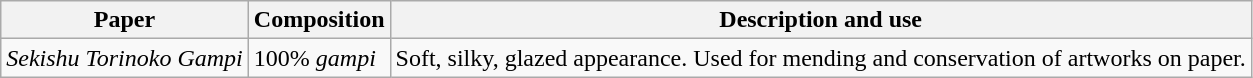<table class="wikitable">
<tr>
<th>Paper</th>
<th>Composition</th>
<th>Description and use</th>
</tr>
<tr>
<td><em>Sekishu Torinoko Gampi</em></td>
<td>100% <em>gampi</em></td>
<td>Soft, silky, glazed appearance. Used for mending and conservation of artworks on paper.</td>
</tr>
</table>
